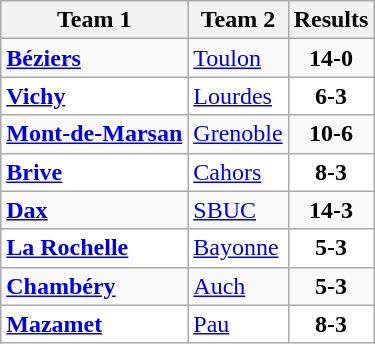<table class="wikitable">
<tr>
<th>Team 1</th>
<th>Team 2</th>
<th>Results</th>
</tr>
<tr>
<td><strong><a href='#'>Béziers</a></strong></td>
<td><a href='#'>Toulon</a></td>
<td align="center"><strong>14-0</strong></td>
</tr>
<tr bgcolor="white">
<td><strong><a href='#'>Vichy</a></strong></td>
<td><a href='#'>Lourdes</a></td>
<td align="center"><strong>6-3</strong></td>
</tr>
<tr>
<td><strong><a href='#'>Mont-de-Marsan</a></strong></td>
<td><a href='#'>Grenoble</a></td>
<td align="center"><strong>10-6</strong></td>
</tr>
<tr bgcolor="white">
<td><strong><a href='#'>Brive</a></strong></td>
<td><a href='#'>Cahors</a></td>
<td align="center"><strong>8-3</strong></td>
</tr>
<tr>
<td><strong><a href='#'>Dax</a></strong></td>
<td><a href='#'>SBUC</a></td>
<td align="center"><strong>14-3</strong></td>
</tr>
<tr bgcolor="white">
<td><strong><a href='#'>La Rochelle</a></strong></td>
<td><a href='#'>Bayonne</a></td>
<td align="center"><strong>5-3</strong></td>
</tr>
<tr>
<td><strong><a href='#'>Chambéry</a></strong></td>
<td><a href='#'>Auch</a></td>
<td align="center"><strong>5-3</strong></td>
</tr>
<tr bgcolor="white">
<td><strong><a href='#'>Mazamet</a></strong></td>
<td><a href='#'>Pau</a></td>
<td align="center"><strong>8-3</strong></td>
</tr>
</table>
